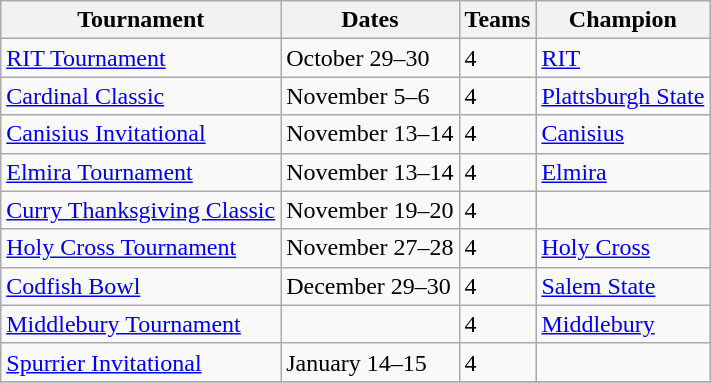<table class="wikitable">
<tr>
<th>Tournament</th>
<th>Dates</th>
<th>Teams</th>
<th>Champion</th>
</tr>
<tr>
<td><a href='#'>RIT Tournament</a></td>
<td>October 29–30</td>
<td>4</td>
<td><a href='#'>RIT</a></td>
</tr>
<tr>
<td><a href='#'>Cardinal Classic</a></td>
<td>November 5–6</td>
<td>4</td>
<td><a href='#'>Plattsburgh State</a></td>
</tr>
<tr>
<td><a href='#'>Canisius Invitational</a></td>
<td>November 13–14</td>
<td>4</td>
<td><a href='#'>Canisius</a></td>
</tr>
<tr>
<td><a href='#'>Elmira Tournament</a></td>
<td>November 13–14</td>
<td>4</td>
<td><a href='#'>Elmira</a></td>
</tr>
<tr>
<td><a href='#'>Curry Thanksgiving Classic</a></td>
<td>November 19–20</td>
<td>4</td>
<td></td>
</tr>
<tr>
<td><a href='#'>Holy Cross Tournament</a></td>
<td>November 27–28</td>
<td>4</td>
<td><a href='#'>Holy Cross</a></td>
</tr>
<tr>
<td><a href='#'>Codfish Bowl</a></td>
<td>December 29–30</td>
<td>4</td>
<td><a href='#'>Salem State</a></td>
</tr>
<tr>
<td><a href='#'>Middlebury Tournament</a></td>
<td></td>
<td>4</td>
<td><a href='#'>Middlebury</a></td>
</tr>
<tr>
<td><a href='#'>Spurrier Invitational</a></td>
<td>January 14–15</td>
<td>4</td>
<td></td>
</tr>
<tr>
</tr>
</table>
